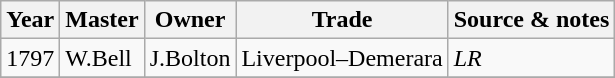<table class=" wikitable">
<tr>
<th>Year</th>
<th>Master</th>
<th>Owner</th>
<th>Trade</th>
<th>Source & notes</th>
</tr>
<tr>
<td>1797</td>
<td>W.Bell</td>
<td>J.Bolton</td>
<td>Liverpool–Demerara</td>
<td><em>LR</em></td>
</tr>
<tr>
</tr>
</table>
